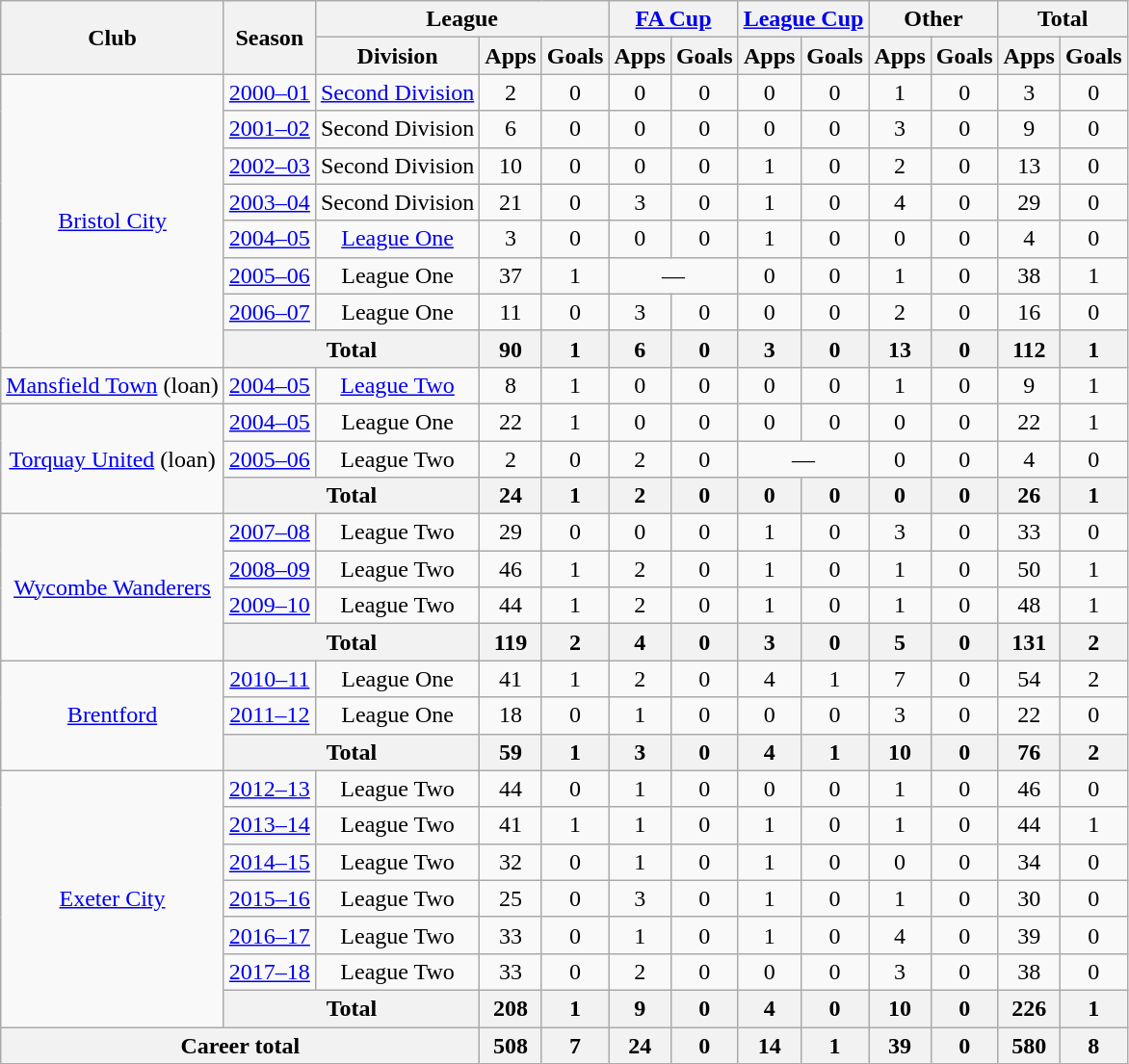<table class=wikitable style="text-align: center;">
<tr>
<th rowspan=2>Club</th>
<th rowspan=2>Season</th>
<th colspan=3>League</th>
<th colspan=2><a href='#'>FA Cup</a></th>
<th colspan=2><a href='#'>League Cup</a></th>
<th colspan=2>Other</th>
<th colspan=2>Total</th>
</tr>
<tr>
<th>Division</th>
<th>Apps</th>
<th>Goals</th>
<th>Apps</th>
<th>Goals</th>
<th>Apps</th>
<th>Goals</th>
<th>Apps</th>
<th>Goals</th>
<th>Apps</th>
<th>Goals</th>
</tr>
<tr>
<td rowspan="8"><a href='#'>Bristol City</a></td>
<td><a href='#'>2000–01</a></td>
<td><a href='#'>Second Division</a></td>
<td>2</td>
<td>0</td>
<td>0</td>
<td>0</td>
<td>0</td>
<td>0</td>
<td>1</td>
<td>0</td>
<td>3</td>
<td>0</td>
</tr>
<tr>
<td><a href='#'>2001–02</a></td>
<td>Second Division</td>
<td>6</td>
<td>0</td>
<td>0</td>
<td>0</td>
<td>0</td>
<td>0</td>
<td>3</td>
<td>0</td>
<td>9</td>
<td>0</td>
</tr>
<tr>
<td><a href='#'>2002–03</a></td>
<td>Second Division</td>
<td>10</td>
<td>0</td>
<td>0</td>
<td>0</td>
<td>1</td>
<td>0</td>
<td>2</td>
<td>0</td>
<td>13</td>
<td>0</td>
</tr>
<tr>
<td><a href='#'>2003–04</a></td>
<td>Second Division</td>
<td>21</td>
<td>0</td>
<td>3</td>
<td>0</td>
<td>1</td>
<td>0</td>
<td>4</td>
<td>0</td>
<td>29</td>
<td>0</td>
</tr>
<tr>
<td><a href='#'>2004–05</a></td>
<td><a href='#'>League One</a></td>
<td>3</td>
<td>0</td>
<td>0</td>
<td>0</td>
<td>1</td>
<td>0</td>
<td>0</td>
<td>0</td>
<td>4</td>
<td>0</td>
</tr>
<tr>
<td><a href='#'>2005–06</a></td>
<td>League One</td>
<td>37</td>
<td>1</td>
<td colspan="2">—</td>
<td>0</td>
<td>0</td>
<td>1</td>
<td>0</td>
<td>38</td>
<td>1</td>
</tr>
<tr>
<td><a href='#'>2006–07</a></td>
<td>League One</td>
<td>11</td>
<td>0</td>
<td>3</td>
<td>0</td>
<td>0</td>
<td>0</td>
<td>2</td>
<td>0</td>
<td>16</td>
<td>0</td>
</tr>
<tr>
<th colspan="2">Total</th>
<th>90</th>
<th>1</th>
<th>6</th>
<th>0</th>
<th>3</th>
<th>0</th>
<th>13</th>
<th>0</th>
<th>112</th>
<th>1</th>
</tr>
<tr>
<td><a href='#'>Mansfield Town</a> (loan)</td>
<td><a href='#'>2004–05</a></td>
<td><a href='#'>League Two</a></td>
<td>8</td>
<td>1</td>
<td>0</td>
<td>0</td>
<td>0</td>
<td>0</td>
<td>1</td>
<td>0</td>
<td>9</td>
<td>1</td>
</tr>
<tr>
<td rowspan="3"><a href='#'>Torquay United</a> (loan)</td>
<td><a href='#'>2004–05</a></td>
<td>League One</td>
<td>22</td>
<td>1</td>
<td>0</td>
<td>0</td>
<td>0</td>
<td>0</td>
<td>0</td>
<td>0</td>
<td>22</td>
<td>1</td>
</tr>
<tr>
<td><a href='#'>2005–06</a></td>
<td>League Two</td>
<td>2</td>
<td>0</td>
<td>2</td>
<td>0</td>
<td colspan="2">—</td>
<td>0</td>
<td>0</td>
<td>4</td>
<td>0</td>
</tr>
<tr>
<th colspan="2">Total</th>
<th>24</th>
<th>1</th>
<th>2</th>
<th>0</th>
<th>0</th>
<th>0</th>
<th>0</th>
<th>0</th>
<th>26</th>
<th>1</th>
</tr>
<tr>
<td rowspan="4"><a href='#'>Wycombe Wanderers</a></td>
<td><a href='#'>2007–08</a></td>
<td>League Two</td>
<td>29</td>
<td>0</td>
<td>0</td>
<td>0</td>
<td>1</td>
<td>0</td>
<td>3</td>
<td>0</td>
<td>33</td>
<td>0</td>
</tr>
<tr>
<td><a href='#'>2008–09</a></td>
<td>League Two</td>
<td>46</td>
<td>1</td>
<td>2</td>
<td>0</td>
<td>1</td>
<td>0</td>
<td>1</td>
<td>0</td>
<td>50</td>
<td>1</td>
</tr>
<tr>
<td><a href='#'>2009–10</a></td>
<td>League Two</td>
<td>44</td>
<td>1</td>
<td>2</td>
<td>0</td>
<td>1</td>
<td>0</td>
<td>1</td>
<td>0</td>
<td>48</td>
<td>1</td>
</tr>
<tr>
<th colspan="2">Total</th>
<th>119</th>
<th>2</th>
<th>4</th>
<th>0</th>
<th>3</th>
<th>0</th>
<th>5</th>
<th>0</th>
<th>131</th>
<th>2</th>
</tr>
<tr>
<td rowspan="3"><a href='#'>Brentford</a></td>
<td><a href='#'>2010–11</a></td>
<td>League One</td>
<td>41</td>
<td>1</td>
<td>2</td>
<td>0</td>
<td>4</td>
<td>1</td>
<td>7</td>
<td>0</td>
<td>54</td>
<td>2</td>
</tr>
<tr>
<td><a href='#'>2011–12</a></td>
<td>League One</td>
<td>18</td>
<td>0</td>
<td>1</td>
<td>0</td>
<td>0</td>
<td>0</td>
<td>3</td>
<td>0</td>
<td>22</td>
<td>0</td>
</tr>
<tr>
<th colspan="2">Total</th>
<th>59</th>
<th>1</th>
<th>3</th>
<th>0</th>
<th>4</th>
<th>1</th>
<th>10</th>
<th>0</th>
<th>76</th>
<th>2</th>
</tr>
<tr>
<td rowspan="7"><a href='#'>Exeter City</a></td>
<td><a href='#'>2012–13</a></td>
<td>League Two</td>
<td>44</td>
<td>0</td>
<td>1</td>
<td>0</td>
<td>0</td>
<td>0</td>
<td>1</td>
<td>0</td>
<td>46</td>
<td>0</td>
</tr>
<tr>
<td><a href='#'>2013–14</a></td>
<td>League Two</td>
<td>41</td>
<td>1</td>
<td>1</td>
<td>0</td>
<td>1</td>
<td>0</td>
<td>1</td>
<td>0</td>
<td>44</td>
<td>1</td>
</tr>
<tr>
<td><a href='#'>2014–15</a></td>
<td>League Two</td>
<td>32</td>
<td>0</td>
<td>1</td>
<td>0</td>
<td>1</td>
<td>0</td>
<td>0</td>
<td>0</td>
<td>34</td>
<td>0</td>
</tr>
<tr>
<td><a href='#'>2015–16</a></td>
<td>League Two</td>
<td>25</td>
<td>0</td>
<td>3</td>
<td>0</td>
<td>1</td>
<td>0</td>
<td>1</td>
<td>0</td>
<td>30</td>
<td>0</td>
</tr>
<tr>
<td><a href='#'>2016–17</a></td>
<td>League Two</td>
<td>33</td>
<td>0</td>
<td>1</td>
<td>0</td>
<td>1</td>
<td>0</td>
<td>4</td>
<td>0</td>
<td>39</td>
<td>0</td>
</tr>
<tr>
<td><a href='#'>2017–18</a></td>
<td>League Two</td>
<td>33</td>
<td>0</td>
<td>2</td>
<td>0</td>
<td>0</td>
<td>0</td>
<td>3</td>
<td>0</td>
<td>38</td>
<td>0</td>
</tr>
<tr>
<th colspan="2">Total</th>
<th>208</th>
<th>1</th>
<th>9</th>
<th>0</th>
<th>4</th>
<th>0</th>
<th>10</th>
<th>0</th>
<th>226</th>
<th>1</th>
</tr>
<tr>
<th colspan="3">Career total</th>
<th>508</th>
<th>7</th>
<th>24</th>
<th>0</th>
<th>14</th>
<th>1</th>
<th>39</th>
<th>0</th>
<th>580</th>
<th>8</th>
</tr>
</table>
